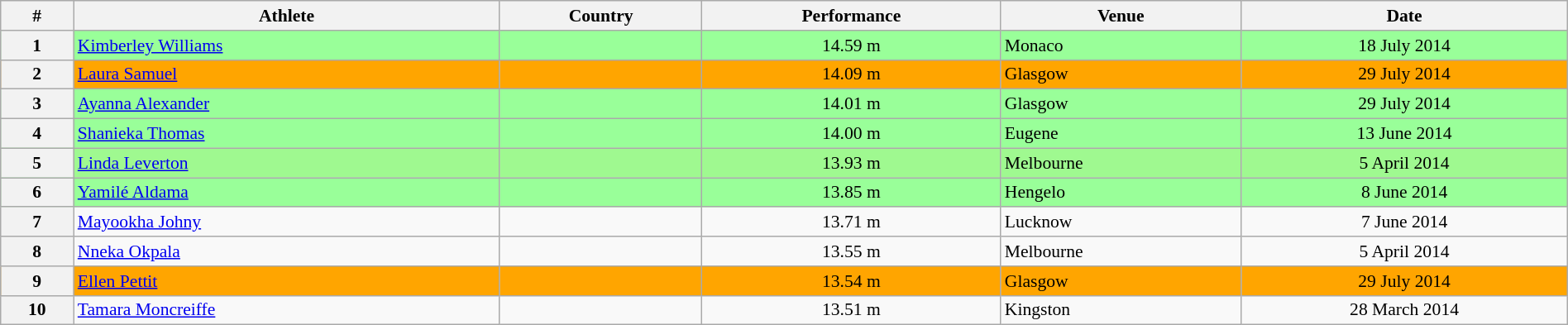<table class="wikitable" width=100% style="font-size:90%; text-align:center;">
<tr>
<th>#</th>
<th>Athlete</th>
<th>Country</th>
<th>Performance</th>
<th>Venue</th>
<th>Date</th>
</tr>
<tr bgcolor="99FF99">
<th>1</th>
<td align=left><a href='#'>Kimberley Williams</a></td>
<td align=left></td>
<td>14.59 m</td>
<td align=left> Monaco</td>
<td>18 July 2014</td>
</tr>
<tr bgcolor="orange">
<th>2</th>
<td align=left><a href='#'>Laura Samuel</a></td>
<td align=left></td>
<td>14.09 m</td>
<td align=left> Glasgow</td>
<td>29 July 2014</td>
</tr>
<tr bgcolor="99FF99">
<th>3</th>
<td align=left><a href='#'>Ayanna Alexander</a></td>
<td align=left></td>
<td>14.01 m</td>
<td align=left> Glasgow</td>
<td>29 July 2014</td>
</tr>
<tr bgcolor="99FF99">
<th>4</th>
<td align=left><a href='#'>Shanieka Thomas</a></td>
<td align=left></td>
<td>14.00 m</td>
<td align=left> Eugene</td>
<td>13 June 2014</td>
</tr>
<tr bgcolor="9FF99">
<th>5</th>
<td align=left><a href='#'>Linda Leverton</a></td>
<td align=left></td>
<td>13.93 m</td>
<td align=left> Melbourne</td>
<td>5 April 2014</td>
</tr>
<tr bgcolor="99FF99">
<th>6</th>
<td align=left><a href='#'>Yamilé Aldama</a></td>
<td align=left></td>
<td>13.85 m</td>
<td align=left> Hengelo</td>
<td>8 June 2014</td>
</tr>
<tr>
<th>7</th>
<td align=left><a href='#'>Mayookha Johny</a></td>
<td align=left></td>
<td>13.71 m</td>
<td align=left> Lucknow</td>
<td>7 June 2014</td>
</tr>
<tr>
<th>8</th>
<td align=left><a href='#'>Nneka Okpala</a></td>
<td align=left></td>
<td>13.55 m</td>
<td align=left> Melbourne</td>
<td>5 April 2014</td>
</tr>
<tr bgcolor="orange">
<th>9</th>
<td align=left><a href='#'>Ellen Pettit</a></td>
<td align=left></td>
<td>13.54 m</td>
<td align=left> Glasgow</td>
<td>29 July 2014</td>
</tr>
<tr>
<th>10</th>
<td align=left><a href='#'>Tamara Moncreiffe</a></td>
<td align=left></td>
<td>13.51 m</td>
<td align=left> Kingston</td>
<td>28 March 2014</td>
</tr>
</table>
